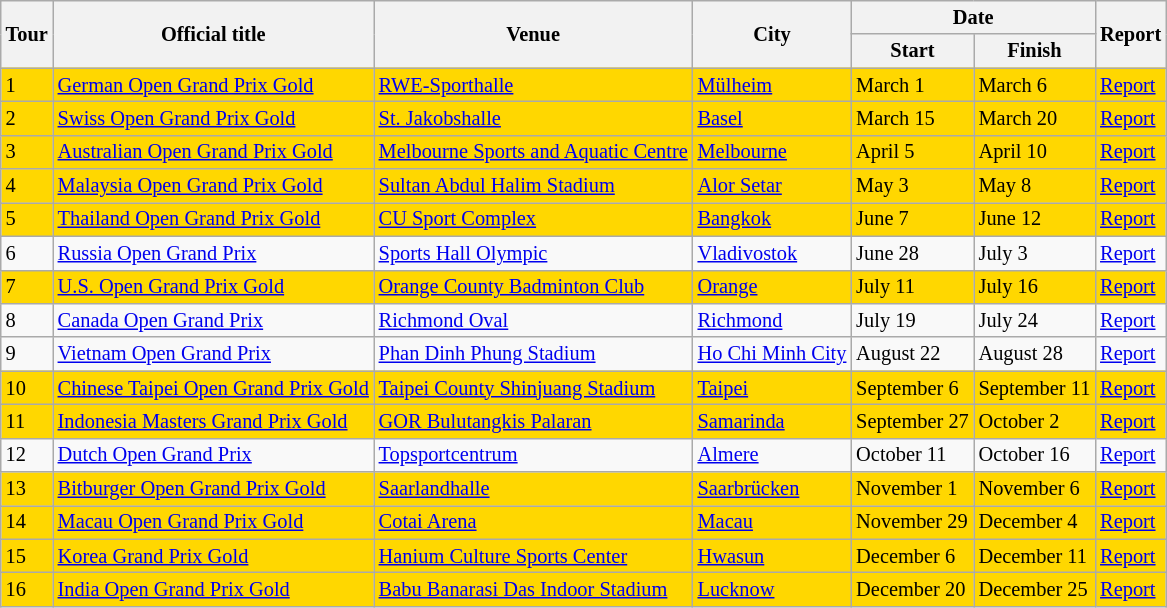<table class=wikitable style="font-size:85%">
<tr>
<th rowspan=2>Tour</th>
<th rowspan=2>Official title</th>
<th rowspan=2>Venue</th>
<th rowspan=2>City</th>
<th colspan=2>Date</th>
<th rowspan=2>Report</th>
</tr>
<tr>
<th>Start</th>
<th>Finish</th>
</tr>
<tr bgcolor="gold">
<td>1</td>
<td> <a href='#'>German Open Grand Prix Gold</a></td>
<td><a href='#'>RWE-Sporthalle</a></td>
<td><a href='#'>Mülheim</a></td>
<td>March 1</td>
<td>March 6</td>
<td><a href='#'>Report</a></td>
</tr>
<tr bgcolor="gold">
<td>2</td>
<td> <a href='#'>Swiss Open Grand Prix Gold</a></td>
<td><a href='#'>St. Jakobshalle</a></td>
<td><a href='#'>Basel</a></td>
<td>March 15</td>
<td>March 20</td>
<td><a href='#'>Report</a></td>
</tr>
<tr bgcolor="gold">
<td>3</td>
<td> <a href='#'>Australian Open Grand Prix Gold</a></td>
<td><a href='#'>Melbourne Sports and Aquatic Centre</a></td>
<td><a href='#'>Melbourne</a></td>
<td>April 5</td>
<td>April 10</td>
<td><a href='#'>Report</a></td>
</tr>
<tr bgcolor="gold">
<td>4</td>
<td> <a href='#'>Malaysia Open Grand Prix Gold</a></td>
<td><a href='#'>Sultan Abdul Halim Stadium</a></td>
<td><a href='#'>Alor Setar</a></td>
<td>May 3</td>
<td>May 8</td>
<td><a href='#'>Report</a></td>
</tr>
<tr bgcolor="gold">
<td>5</td>
<td> <a href='#'>Thailand Open Grand Prix Gold</a></td>
<td><a href='#'>CU Sport Complex</a></td>
<td><a href='#'>Bangkok</a></td>
<td>June 7</td>
<td>June 12</td>
<td><a href='#'>Report</a></td>
</tr>
<tr>
<td>6</td>
<td> <a href='#'>Russia Open Grand Prix</a></td>
<td><a href='#'>Sports Hall Olympic</a></td>
<td><a href='#'>Vladivostok</a></td>
<td>June 28</td>
<td>July 3</td>
<td><a href='#'>Report</a></td>
</tr>
<tr bgcolor="gold">
<td>7</td>
<td> <a href='#'>U.S. Open Grand Prix Gold</a></td>
<td><a href='#'>Orange County Badminton Club</a></td>
<td><a href='#'>Orange</a></td>
<td>July 11</td>
<td>July 16</td>
<td><a href='#'>Report</a></td>
</tr>
<tr>
<td>8</td>
<td> <a href='#'>Canada Open Grand Prix</a></td>
<td><a href='#'>Richmond Oval</a></td>
<td><a href='#'>Richmond</a></td>
<td>July 19</td>
<td>July 24</td>
<td><a href='#'>Report</a></td>
</tr>
<tr>
<td>9</td>
<td> <a href='#'>Vietnam Open Grand Prix</a></td>
<td><a href='#'>Phan Dinh Phung Stadium</a></td>
<td><a href='#'>Ho Chi Minh City</a></td>
<td>August 22</td>
<td>August 28</td>
<td><a href='#'>Report</a></td>
</tr>
<tr bgcolor="gold">
<td>10</td>
<td> <a href='#'>Chinese Taipei Open Grand Prix Gold</a></td>
<td><a href='#'>Taipei County Shinjuang Stadium</a></td>
<td><a href='#'>Taipei</a></td>
<td>September 6</td>
<td>September 11</td>
<td><a href='#'>Report</a></td>
</tr>
<tr bgcolor="gold">
<td>11</td>
<td> <a href='#'>Indonesia Masters Grand Prix Gold</a></td>
<td><a href='#'>GOR Bulutangkis Palaran</a></td>
<td><a href='#'>Samarinda</a></td>
<td>September 27</td>
<td>October 2</td>
<td><a href='#'>Report</a></td>
</tr>
<tr>
<td>12</td>
<td> <a href='#'>Dutch Open Grand Prix</a></td>
<td><a href='#'>Topsportcentrum</a></td>
<td><a href='#'>Almere</a></td>
<td>October 11</td>
<td>October 16</td>
<td><a href='#'>Report</a></td>
</tr>
<tr bgcolor="gold">
<td>13</td>
<td> <a href='#'>Bitburger Open Grand Prix Gold</a></td>
<td><a href='#'>Saarlandhalle</a></td>
<td><a href='#'>Saarbrücken</a></td>
<td>November 1</td>
<td>November 6</td>
<td><a href='#'>Report</a></td>
</tr>
<tr bgcolor="gold">
<td>14</td>
<td> <a href='#'>Macau Open Grand Prix Gold</a></td>
<td><a href='#'>Cotai Arena</a></td>
<td><a href='#'>Macau</a></td>
<td>November 29</td>
<td>December 4</td>
<td><a href='#'>Report</a></td>
</tr>
<tr bgcolor="gold">
<td>15</td>
<td> <a href='#'>Korea Grand Prix Gold</a></td>
<td><a href='#'>Hanium Culture Sports Center</a></td>
<td><a href='#'>Hwasun</a></td>
<td>December 6</td>
<td>December 11</td>
<td><a href='#'>Report</a></td>
</tr>
<tr bgcolor="gold">
<td>16</td>
<td> <a href='#'>India Open Grand Prix Gold</a></td>
<td><a href='#'>Babu Banarasi Das Indoor Stadium</a></td>
<td><a href='#'>Lucknow</a></td>
<td>December 20</td>
<td>December 25</td>
<td><a href='#'>Report</a></td>
</tr>
</table>
